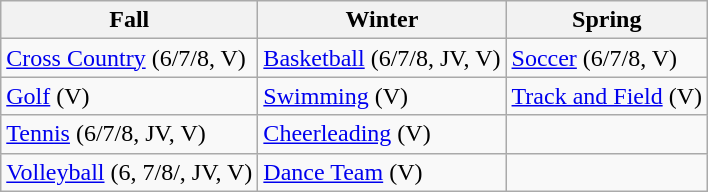<table class="wikitable">
<tr>
<th>Fall</th>
<th>Winter</th>
<th>Spring</th>
</tr>
<tr>
<td><a href='#'>Cross Country</a> (6/7/8, V)</td>
<td><a href='#'>Basketball</a> (6/7/8, JV, V)</td>
<td><a href='#'>Soccer</a> (6/7/8, V)</td>
</tr>
<tr>
<td><a href='#'>Golf</a> (V)</td>
<td><a href='#'>Swimming</a> (V)</td>
<td><a href='#'>Track and Field</a> (V)</td>
</tr>
<tr>
<td><a href='#'>Tennis</a> (6/7/8, JV, V)</td>
<td><a href='#'>Cheerleading</a> (V)</td>
<td></td>
</tr>
<tr>
<td><a href='#'>Volleyball</a> (6, 7/8/, JV, V)</td>
<td><a href='#'>Dance Team</a> (V)</td>
<td></td>
</tr>
</table>
